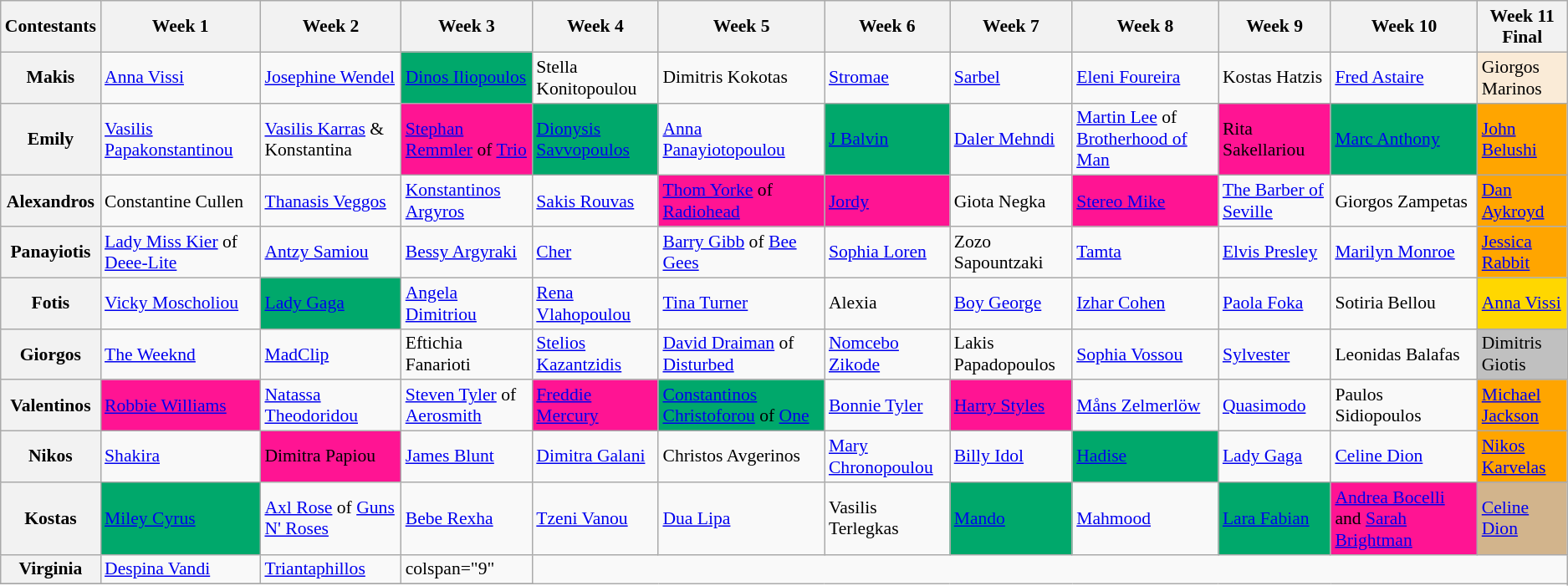<table class="wikitable" style="font-size:90%">
<tr>
<th>Contestants</th>
<th>Week 1</th>
<th>Week 2</th>
<th>Week 3</th>
<th>Week 4</th>
<th>Week 5</th>
<th>Week 6</th>
<th>Week 7</th>
<th>Week 8</th>
<th>Week 9</th>
<th>Week 10</th>
<th>Week 11<br>Final</th>
</tr>
<tr>
<th>Makis</th>
<td><a href='#'>Anna Vissi</a></td>
<td><a href='#'>Josephine Wendel</a></td>
<td bgcolor="#00A86B"><a href='#'>Dinos Iliopoulos</a></td>
<td>Stella Konitopoulou</td>
<td>Dimitris Kokotas</td>
<td><a href='#'>Stromae</a></td>
<td><a href='#'>Sarbel</a></td>
<td><a href='#'>Eleni Foureira</a></td>
<td>Kostas Hatzis</td>
<td><a href='#'>Fred Astaire</a></td>
<td bgcolor=antiquewhite>Giorgos Marinos</td>
</tr>
<tr>
<th>Emily</th>
<td><a href='#'>Vasilis Papakonstantinou</a></td>
<td><a href='#'>Vasilis Karras</a> & Konstantina</td>
<td bgcolor="deeppink"><a href='#'>Stephan Remmler</a> of <a href='#'>Trio</a></td>
<td bgcolor="#00A86B"><a href='#'>Dionysis Savvopoulos</a></td>
<td><a href='#'>Anna Panayiotopoulou</a></td>
<td bgcolor="#00A86B"><a href='#'>J Balvin</a></td>
<td><a href='#'>Daler Mehndi</a></td>
<td><a href='#'>Martin Lee</a> of <a href='#'>Brotherhood of Man</a></td>
<td bgcolor="deeppink">Rita Sakellariou</td>
<td bgcolor="#00A86B"><a href='#'>Marc Anthony</a></td>
<td data-sort-value="5" bgcolor="orange"><a href='#'>John Belushi</a></td>
</tr>
<tr>
<th>Alexandros</th>
<td>Constantine Cullen</td>
<td><a href='#'>Thanasis Veggos</a></td>
<td><a href='#'>Konstantinos Argyros</a></td>
<td><a href='#'>Sakis Rouvas</a></td>
<td bgcolor="deeppink"><a href='#'>Thom Yorke</a> of <a href='#'>Radiohead</a></td>
<td bgcolor="deeppink"><a href='#'>Jordy</a></td>
<td>Giota Negka</td>
<td bgcolor="deeppink"><a href='#'>Stereo Mike</a></td>
<td><a href='#'>The Barber of Seville</a></td>
<td>Giorgos Zampetas</td>
<td data-sort-value="5" bgcolor="orange"><a href='#'>Dan Aykroyd</a></td>
</tr>
<tr>
<th>Panayiotis</th>
<td><a href='#'>Lady Miss Kier</a> of <a href='#'>Deee-Lite</a></td>
<td><a href='#'>Antzy Samiou</a></td>
<td><a href='#'>Bessy Argyraki</a></td>
<td><a href='#'>Cher</a></td>
<td><a href='#'>Barry Gibb</a> of <a href='#'>Bee Gees</a></td>
<td><a href='#'>Sophia Loren</a></td>
<td>Zozo Sapountzaki</td>
<td><a href='#'>Tamta</a></td>
<td><a href='#'>Elvis Presley</a></td>
<td><a href='#'>Marilyn Monroe</a></td>
<td data-sort-value="5" bgcolor="orange"><a href='#'>Jessica Rabbit</a></td>
</tr>
<tr>
<th>Fotis</th>
<td><a href='#'>Vicky Moscholiou</a></td>
<td bgcolor="#00A86B"><a href='#'>Lady Gaga</a></td>
<td><a href='#'>Angela Dimitriou</a></td>
<td><a href='#'>Rena Vlahopoulou</a></td>
<td><a href='#'>Tina Turner</a></td>
<td>Alexia</td>
<td><a href='#'>Boy George</a></td>
<td><a href='#'>Izhar Cohen</a></td>
<td><a href='#'>Paola Foka</a></td>
<td>Sotiria Bellou</td>
<td bgcolor="#ffd700"><a href='#'>Anna Vissi</a></td>
</tr>
<tr>
<th>Giorgos</th>
<td><a href='#'>The Weeknd</a></td>
<td><a href='#'>MadClip</a></td>
<td>Eftichia Fanarioti</td>
<td><a href='#'>Stelios Kazantzidis</a></td>
<td><a href='#'>David Draiman</a> of <a href='#'>Disturbed</a></td>
<td><a href='#'>Nomcebo Zikode</a></td>
<td>Lakis Papadopoulos</td>
<td><a href='#'>Sophia Vossou</a></td>
<td><a href='#'>Sylvester</a></td>
<td>Leonidas Balafas</td>
<td bgcolor="#C0C0C0">Dimitris Giotis</td>
</tr>
<tr>
<th>Valentinos</th>
<td bgcolor="deeppink"><a href='#'>Robbie Williams</a></td>
<td><a href='#'>Natassa Theodoridou</a></td>
<td><a href='#'>Steven Tyler</a> of <a href='#'>Aerosmith</a></td>
<td bgcolor="deeppink"><a href='#'>Freddie Mercury</a></td>
<td bgcolor="#00A86B"><a href='#'>Constantinos Christoforou</a> of <a href='#'>One</a></td>
<td><a href='#'>Bonnie Tyler</a></td>
<td bgcolor="deeppink"><a href='#'>Harry Styles</a></td>
<td><a href='#'>Måns Zelmerlöw</a></td>
<td><a href='#'>Quasimodo</a></td>
<td>Paulos Sidiopoulos</td>
<td data-sort-value="5" bgcolor="orange"><a href='#'>Michael Jackson</a></td>
</tr>
<tr>
<th>Nikos</th>
<td><a href='#'>Shakira</a></td>
<td bgcolor="deeppink">Dimitra Papiou</td>
<td><a href='#'>James Blunt</a></td>
<td><a href='#'>Dimitra Galani</a></td>
<td>Christos Avgerinos</td>
<td><a href='#'>Mary Chronopoulou</a></td>
<td><a href='#'>Billy Idol</a></td>
<td bgcolor="#00A86B"><a href='#'>Hadise</a></td>
<td><a href='#'>Lady Gaga</a></td>
<td><a href='#'>Celine Dion</a></td>
<td data-sort-value="5" bgcolor="orange"><a href='#'>Nikos Karvelas</a></td>
</tr>
<tr>
<th>Kostas</th>
<td bgcolor="#00A86B"><a href='#'>Miley Cyrus</a></td>
<td><a href='#'>Axl Rose</a> of <a href='#'>Guns N' Roses</a></td>
<td><a href='#'>Bebe Rexha</a></td>
<td><a href='#'>Tzeni Vanou</a></td>
<td><a href='#'>Dua Lipa</a></td>
<td>Vasilis Terlegkas</td>
<td bgcolor="#00A86B"><a href='#'>Mando</a></td>
<td><a href='#'>Mahmood</a></td>
<td bgcolor="#00A86B"><a href='#'>Lara Fabian</a></td>
<td bgcolor="deeppink"><a href='#'>Andrea Bocelli</a> and <a href='#'>Sarah Brightman</a></td>
<td bgcolor="#d2b48c"><a href='#'>Celine Dion</a></td>
</tr>
<tr>
<th>Virginia</th>
<td><a href='#'>Despina Vandi</a></td>
<td><a href='#'>Triantaphillos</a></td>
<td>colspan="9" </td>
</tr>
<tr>
</tr>
</table>
